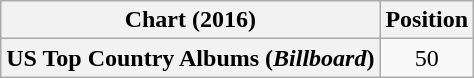<table class="wikitable plainrowheaders" style="text-align:center">
<tr>
<th scope="col">Chart (2016)</th>
<th scope="col">Position</th>
</tr>
<tr>
<th scope="row">US Top Country Albums (<em>Billboard</em>)</th>
<td>50</td>
</tr>
</table>
